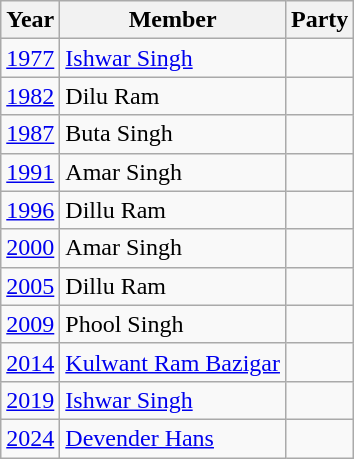<table class="wikitable">
<tr>
<th>Year</th>
<th>Member</th>
<th colspan=2>Party</th>
</tr>
<tr>
<td><a href='#'>1977</a></td>
<td><a href='#'>Ishwar Singh</a></td>
<td></td>
</tr>
<tr>
<td><a href='#'>1982</a></td>
<td>Dilu Ram</td>
<td></td>
</tr>
<tr>
<td><a href='#'>1987</a></td>
<td>Buta Singh</td>
</tr>
<tr>
<td><a href='#'>1991</a></td>
<td>Amar Singh</td>
<td></td>
</tr>
<tr>
<td><a href='#'>1996</a></td>
<td>Dillu Ram</td>
<td></td>
</tr>
<tr>
<td><a href='#'>2000</a></td>
<td>Amar Singh</td>
<td></td>
</tr>
<tr>
<td><a href='#'>2005</a></td>
<td>Dillu Ram</td>
<td></td>
</tr>
<tr>
<td><a href='#'>2009</a></td>
<td>Phool Singh</td>
<td></td>
</tr>
<tr>
<td><a href='#'>2014</a></td>
<td><a href='#'>Kulwant Ram Bazigar</a></td>
<td></td>
</tr>
<tr>
<td><a href='#'>2019</a></td>
<td><a href='#'>Ishwar Singh</a></td>
<td></td>
</tr>
<tr>
<td><a href='#'>2024</a></td>
<td><a href='#'>Devender Hans</a></td>
<td></td>
</tr>
</table>
